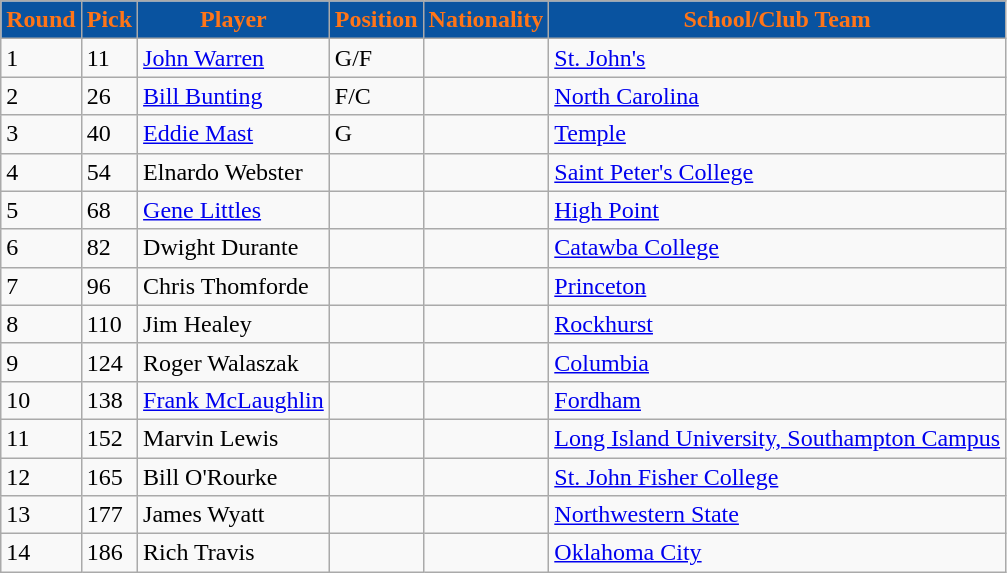<table class="wikitable">
<tr>
<th style="color:#FF7518; background:#0953a0;">Round</th>
<th style="color:#FF7518; background:#0953a0;">Pick</th>
<th style="color:#FF7518; background:#0953a0;">Player</th>
<th style="color:#FF7518; background:#0953a0;">Position</th>
<th style="color:#FF7518; background:#0953a0;">Nationality</th>
<th style="color:#FF7518; background:#0953a0;">School/Club Team</th>
</tr>
<tr>
<td>1</td>
<td>11</td>
<td><a href='#'>John Warren</a></td>
<td>G/F</td>
<td></td>
<td><a href='#'>St. John's</a></td>
</tr>
<tr>
<td>2</td>
<td>26</td>
<td><a href='#'>Bill Bunting</a></td>
<td>F/C</td>
<td></td>
<td><a href='#'>North Carolina</a></td>
</tr>
<tr>
<td>3</td>
<td>40</td>
<td><a href='#'>Eddie Mast</a></td>
<td>G</td>
<td></td>
<td><a href='#'>Temple</a></td>
</tr>
<tr>
<td>4</td>
<td>54</td>
<td>Elnardo Webster</td>
<td></td>
<td></td>
<td><a href='#'>Saint Peter's College</a></td>
</tr>
<tr>
<td>5</td>
<td>68</td>
<td><a href='#'>Gene Littles</a></td>
<td></td>
<td></td>
<td><a href='#'>High Point</a></td>
</tr>
<tr>
<td>6</td>
<td>82</td>
<td>Dwight Durante</td>
<td></td>
<td></td>
<td><a href='#'>Catawba College</a></td>
</tr>
<tr>
<td>7</td>
<td>96</td>
<td>Chris Thomforde</td>
<td></td>
<td></td>
<td><a href='#'>Princeton</a></td>
</tr>
<tr>
<td>8</td>
<td>110</td>
<td>Jim Healey</td>
<td></td>
<td></td>
<td><a href='#'>Rockhurst</a></td>
</tr>
<tr>
<td>9</td>
<td>124</td>
<td>Roger Walaszak</td>
<td></td>
<td></td>
<td><a href='#'>Columbia</a></td>
</tr>
<tr>
<td>10</td>
<td>138</td>
<td><a href='#'>Frank McLaughlin</a></td>
<td></td>
<td></td>
<td><a href='#'>Fordham</a></td>
</tr>
<tr>
<td>11</td>
<td>152</td>
<td>Marvin Lewis</td>
<td></td>
<td></td>
<td><a href='#'>Long Island University, Southampton Campus</a></td>
</tr>
<tr>
<td>12</td>
<td>165</td>
<td>Bill O'Rourke</td>
<td></td>
<td></td>
<td><a href='#'>St. John Fisher College</a></td>
</tr>
<tr>
<td>13</td>
<td>177</td>
<td>James Wyatt</td>
<td></td>
<td></td>
<td><a href='#'>Northwestern State</a></td>
</tr>
<tr>
<td>14</td>
<td>186</td>
<td>Rich Travis</td>
<td></td>
<td></td>
<td><a href='#'>Oklahoma City</a></td>
</tr>
</table>
